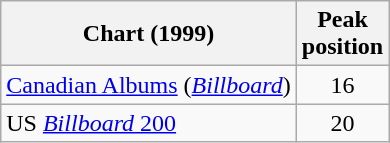<table class="wikitable">
<tr>
<th align="left">Chart (1999)</th>
<th align="left">Peak<br>position</th>
</tr>
<tr>
<td align="left"><a href='#'>Canadian Albums</a> (<a href='#'><em>Billboard</em></a>)</td>
<td align="center">16</td>
</tr>
<tr>
<td align="left">US <a href='#'><em>Billboard</em> 200</a></td>
<td align="center">20</td>
</tr>
</table>
